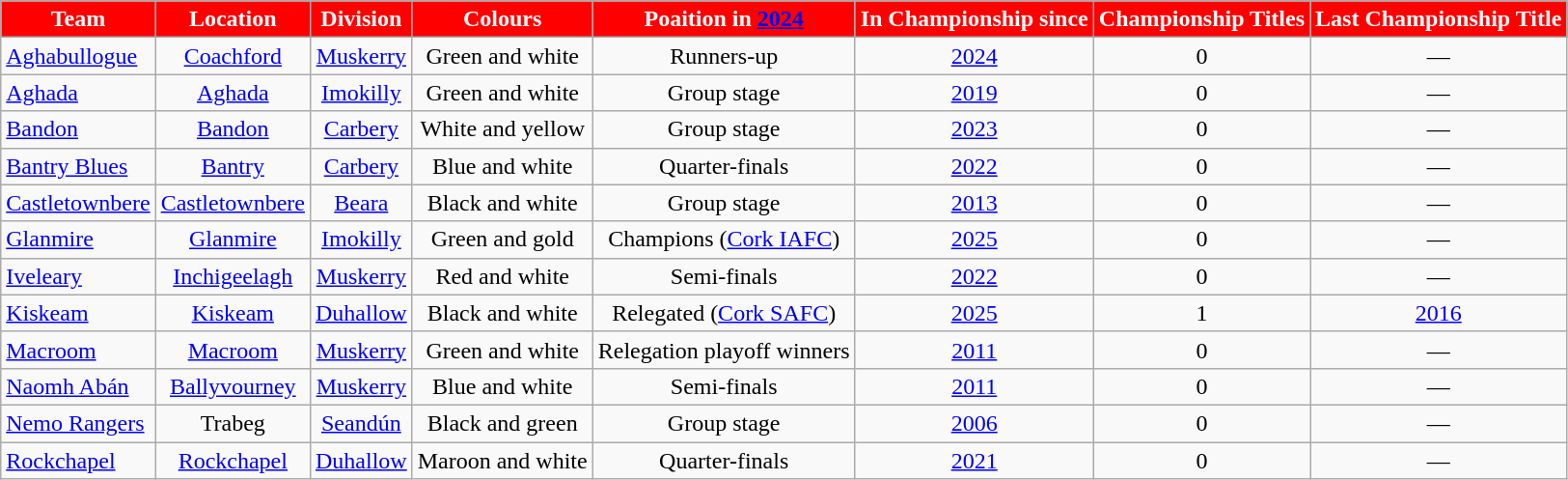<table class="wikitable sortable" style="text-align:center;">
<tr>
<th style="background:red;color:white">Team</th>
<th style="background:red;color:white">Location</th>
<th style="background:red;color:white">Division</th>
<th style="background:red;color:white">Colours</th>
<th style="background:red;color:white">Poaition in <a href='#'>2024</a></th>
<th style="background:red;color:white">In Championship since</th>
<th style="background:red;color:white">Championship Titles</th>
<th style="background:red;color:white">Last Championship Title</th>
</tr>
<tr>
<td style="text-align:left;"> <a href='#'>Aghabullogue</a></td>
<td><a href='#'>Coachford</a></td>
<td><a href='#'>Muskerry</a></td>
<td>Green and white</td>
<td>Runners-up</td>
<td><a href='#'>2024</a></td>
<td>0</td>
<td>—</td>
</tr>
<tr>
<td style="text-align:left;"> <a href='#'>Aghada</a></td>
<td><a href='#'>Aghada</a></td>
<td><a href='#'>Imokilly</a></td>
<td>Green and white</td>
<td>Group stage</td>
<td><a href='#'>2019</a></td>
<td>0</td>
<td>—</td>
</tr>
<tr>
<td style="text-align:left;"> <a href='#'>Bandon</a></td>
<td><a href='#'>Bandon</a></td>
<td><a href='#'>Carbery</a></td>
<td>White and yellow</td>
<td>Group stage</td>
<td><a href='#'>2023</a></td>
<td>0</td>
<td>—</td>
</tr>
<tr>
<td style="text-align:left;"> <a href='#'>Bantry Blues</a></td>
<td><a href='#'>Bantry</a></td>
<td><a href='#'>Carbery</a></td>
<td>Blue and white</td>
<td>Quarter-finals</td>
<td><a href='#'>2022</a></td>
<td>0</td>
<td>—</td>
</tr>
<tr>
<td style="text-align:left;"> <a href='#'>Castletownbere</a></td>
<td><a href='#'>Castletownbere</a></td>
<td><a href='#'>Beara</a></td>
<td>Black and white</td>
<td>Group stage</td>
<td><a href='#'>2013</a></td>
<td>0</td>
<td>—</td>
</tr>
<tr>
<td style="text-align:left;"> <a href='#'>Glanmire</a></td>
<td><a href='#'>Glanmire</a></td>
<td><a href='#'>Imokilly</a></td>
<td>Green and gold</td>
<td>Champions (<a href='#'>Cork IAFC</a>)</td>
<td><a href='#'>2025</a></td>
<td>0</td>
<td>—</td>
</tr>
<tr>
<td style="text-align:left;"> <a href='#'>Iveleary</a></td>
<td><a href='#'>Inchigeelagh</a></td>
<td><a href='#'>Muskerry</a></td>
<td>Red and white</td>
<td>Semi-finals</td>
<td><a href='#'>2022</a></td>
<td>0</td>
<td>—</td>
</tr>
<tr>
<td style="text-align:left;"> <a href='#'>Kiskeam</a></td>
<td><a href='#'>Kiskeam</a></td>
<td><a href='#'>Duhallow</a></td>
<td>Black and white</td>
<td>Relegated (<a href='#'>Cork SAFC</a>)</td>
<td><a href='#'>2025</a></td>
<td>1</td>
<td><a href='#'>2016</a></td>
</tr>
<tr>
<td style="text-align:left;"> <a href='#'>Macroom</a></td>
<td><a href='#'>Macroom</a></td>
<td><a href='#'>Muskerry</a></td>
<td>Green and white</td>
<td>Relegation playoff winners</td>
<td><a href='#'>2011</a></td>
<td>0</td>
<td>—</td>
</tr>
<tr>
<td style="text-align:left;"> <a href='#'>Naomh Abán</a></td>
<td><a href='#'>Ballyvourney</a></td>
<td><a href='#'>Muskerry</a></td>
<td>Blue and white</td>
<td>Semi-finals</td>
<td><a href='#'>2011</a></td>
<td>0</td>
<td>—</td>
</tr>
<tr>
<td style="text-align:left;"> <a href='#'>Nemo Rangers</a></td>
<td>Trabeg</td>
<td><a href='#'>Seandún</a></td>
<td>Black and green</td>
<td>Group stage</td>
<td><a href='#'>2006</a></td>
<td>0</td>
<td>—</td>
</tr>
<tr>
<td style="text-align:left;"> <a href='#'>Rockchapel</a></td>
<td><a href='#'>Rockchapel</a></td>
<td><a href='#'>Duhallow</a></td>
<td>Maroon and white</td>
<td>Quarter-finals</td>
<td><a href='#'>2021</a></td>
<td>0</td>
<td>—</td>
</tr>
</table>
